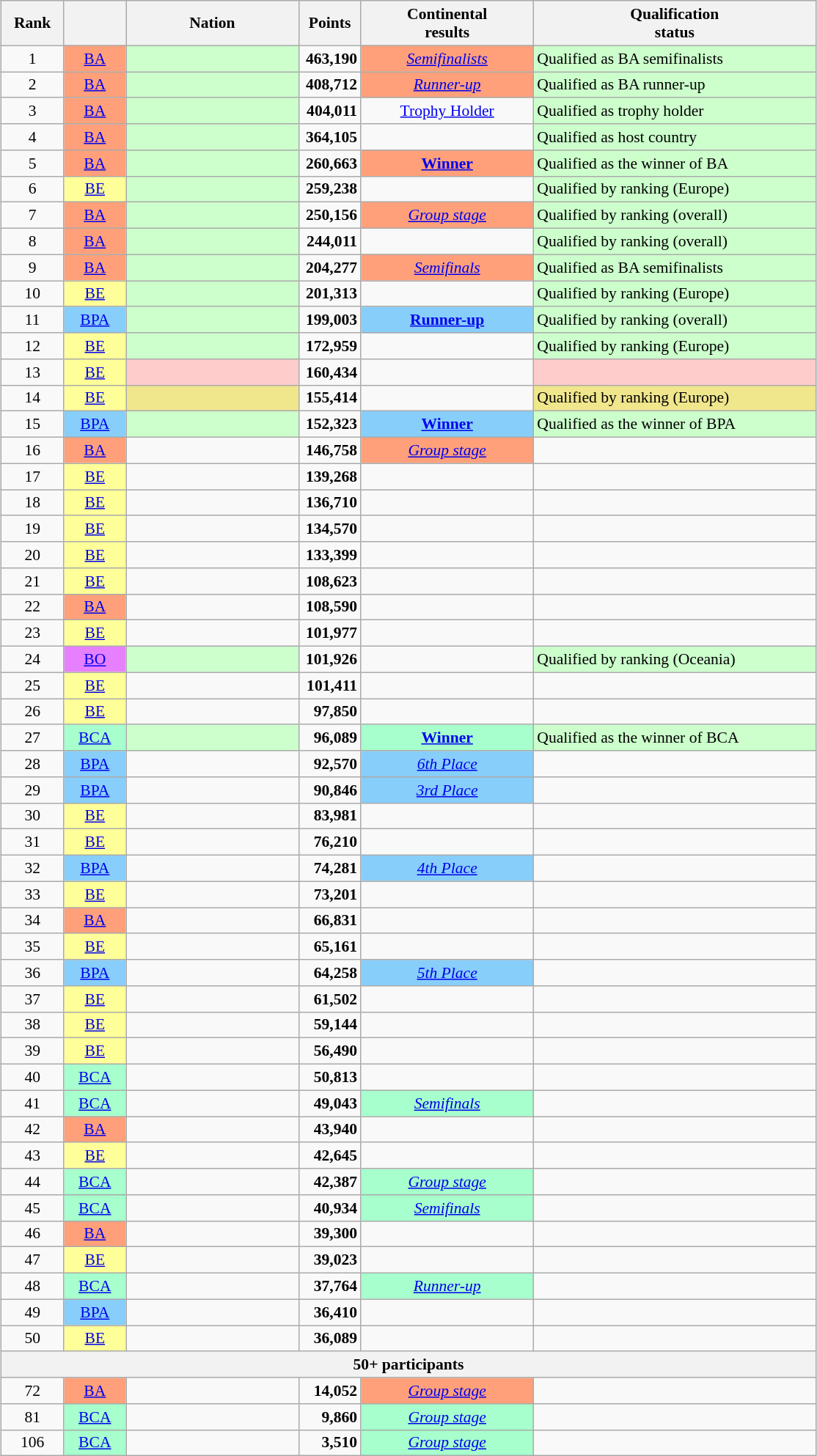<table class="sortable wikitable" style="font-size:90%; text-align:center; margin:0.5em auto;">
<tr>
<th width="50">Rank</th>
<th width="50"></th>
<th width="150">Nation</th>
<th width="50">Points</th>
<th width="150">Continental<br>results</th>
<th width="250">Qualification<br>status</th>
</tr>
<tr>
<td>1</td>
<td bgcolor="#FFA07A"><a href='#'>BA</a></td>
<td align="left" bgcolor="#ccffcc"></td>
<td align="right"><strong>463,190</strong></td>
<td bgcolor="#FFA07A"><em><a href='#'>Semifinalists</a></em></td>
<td align="left" bgcolor="#ccffcc">Qualified as BA semifinalists</td>
</tr>
<tr>
<td>2</td>
<td bgcolor="#FFA07A"><a href='#'>BA</a></td>
<td align="left" bgcolor="#ccffcc"></td>
<td align="right"><strong>408,712</strong></td>
<td bgcolor="#FFA07A"><em><a href='#'>Runner-up</a></em></td>
<td align="left" bgcolor="#ccffcc">Qualified as BA runner-up</td>
</tr>
<tr>
<td>3</td>
<td bgcolor="#FFA07A"><a href='#'>BA</a></td>
<td align="left" bgcolor="#ccffcc"></td>
<td align="right"><strong>404,011</strong></td>
<td><a href='#'>Trophy Holder</a></td>
<td align="left" bgcolor="#ccffcc">Qualified as trophy holder</td>
</tr>
<tr>
<td>4</td>
<td bgcolor="#FFA07A"><a href='#'>BA</a></td>
<td align="left" bgcolor="#ccffcc"></td>
<td align="right"><strong>364,105</strong></td>
<td></td>
<td align="left" bgcolor="#ccffcc">Qualified as host country</td>
</tr>
<tr>
<td>5</td>
<td bgcolor="#FFA07A"><a href='#'>BA</a></td>
<td align="left" bgcolor="#ccffcc"></td>
<td align="right"><strong>260,663</strong></td>
<td bgcolor="#FFA07A"><strong><a href='#'>Winner</a></strong></td>
<td align="left" bgcolor="#ccffcc">Qualified as the winner of BA</td>
</tr>
<tr>
<td>6</td>
<td bgcolor="#FFFF99"><a href='#'>BE</a></td>
<td align="left" bgcolor="#ccffcc"></td>
<td align="right"><strong>259,238</strong></td>
<td></td>
<td align="left" bgcolor="#ccffcc">Qualified by ranking (Europe)</td>
</tr>
<tr>
<td>7</td>
<td bgcolor="#FFA07A"><a href='#'>BA</a></td>
<td align="left" bgcolor="#ccffcc"></td>
<td align="right"><strong>250,156</strong></td>
<td bgcolor="#FFA07A"><em><a href='#'>Group stage</a></em></td>
<td align="left" bgcolor="#ccffcc">Qualified by ranking (overall)</td>
</tr>
<tr>
<td>8</td>
<td bgcolor="#FFA07A"><a href='#'>BA</a></td>
<td align="left" bgcolor="#ccffcc"></td>
<td align="right"><strong>244,011</strong></td>
<td></td>
<td align="left" bgcolor="#ccffcc">Qualified by ranking (overall)</td>
</tr>
<tr>
<td>9</td>
<td bgcolor="#FFA07A"><a href='#'>BA</a></td>
<td align="left" bgcolor="#ccffcc"></td>
<td align="right"><strong>204,277</strong></td>
<td bgcolor="#FFA07A"><em><a href='#'>Semifinals</a></em></td>
<td align="left" bgcolor="#ccffcc">Qualified as BA semifinalists</td>
</tr>
<tr>
<td>10</td>
<td bgcolor="#FFFF99"><a href='#'>BE</a></td>
<td align="left" bgcolor="#ccffcc"></td>
<td align="right"><strong>201,313</strong></td>
<td></td>
<td align="left" bgcolor="#ccffcc">Qualified by ranking (Europe)</td>
</tr>
<tr>
<td>11</td>
<td bgcolor="#87CEFA"><a href='#'>BPA</a></td>
<td align="left" bgcolor="#ccffcc"></td>
<td align="right"><strong>199,003</strong></td>
<td bgcolor="#87CEFA"><strong><a href='#'>Runner-up</a></strong></td>
<td align="left" bgcolor="#ccffcc">Qualified by ranking (overall)</td>
</tr>
<tr>
<td>12</td>
<td bgcolor="#FFFF99"><a href='#'>BE</a></td>
<td align="left" bgcolor="#ccffcc"></td>
<td align="right"><strong>172,959</strong></td>
<td></td>
<td align="left" bgcolor="#ccffcc">Qualified by ranking (Europe)</td>
</tr>
<tr>
<td>13</td>
<td bgcolor="#FFFF99"><a href='#'>BE</a></td>
<td align="left" bgcolor="#ffcccc"></td>
<td align="right"><strong>160,434</strong></td>
<td></td>
<td align="left" bgcolor="#ffcccc"></td>
</tr>
<tr>
<td>14</td>
<td bgcolor="#FFFF99"><a href='#'>BE</a></td>
<td align="left" bgcolor="#f0e68c"></td>
<td align="right"><strong>155,414</strong></td>
<td></td>
<td align="left" bgcolor="#f0e68c">Qualified by ranking (Europe)</td>
</tr>
<tr>
<td>15</td>
<td bgcolor="#87CEFA"><a href='#'>BPA</a></td>
<td align="left" bgcolor="#ccffcc"></td>
<td align="right"><strong>152,323</strong></td>
<td bgcolor="#87CEFA"><strong><a href='#'>Winner</a></strong></td>
<td align="left" bgcolor="#ccffcc">Qualified as the winner of BPA</td>
</tr>
<tr>
<td>16</td>
<td bgcolor="#FFA07A"><a href='#'>BA</a></td>
<td align="left"></td>
<td align="right"><strong>146,758</strong></td>
<td bgcolor="#FFA07A"><em><a href='#'>Group stage</a></em></td>
<td></td>
</tr>
<tr>
<td>17</td>
<td bgcolor="#FFFF99"><a href='#'>BE</a></td>
<td align="left"></td>
<td align="right"><strong>139,268</strong></td>
<td></td>
<td></td>
</tr>
<tr>
<td>18</td>
<td bgcolor="#FFFF99"><a href='#'>BE</a></td>
<td align="left"></td>
<td align="right"><strong>136,710</strong></td>
<td></td>
<td></td>
</tr>
<tr>
<td>19</td>
<td bgcolor="#FFFF99"><a href='#'>BE</a></td>
<td align="left"></td>
<td align="right"><strong>134,570</strong></td>
<td></td>
<td></td>
</tr>
<tr>
<td>20</td>
<td bgcolor="#FFFF99"><a href='#'>BE</a></td>
<td align="left"></td>
<td align="right"><strong>133,399</strong></td>
<td></td>
<td></td>
</tr>
<tr>
<td>21</td>
<td bgcolor="#FFFF99"><a href='#'>BE</a></td>
<td align="left"></td>
<td align="right"><strong>108,623</strong></td>
<td></td>
<td></td>
</tr>
<tr>
<td>22</td>
<td bgcolor="#FFA07A"><a href='#'>BA</a></td>
<td align="left"></td>
<td align="right"><strong>108,590</strong></td>
<td></td>
<td></td>
</tr>
<tr>
<td>23</td>
<td bgcolor="#FFFF99"><a href='#'>BE</a></td>
<td align="left"></td>
<td align="right"><strong>101,977</strong></td>
<td></td>
<td></td>
</tr>
<tr>
<td>24</td>
<td bgcolor="#E680FF"><a href='#'>BO</a></td>
<td align="left" bgcolor="#ccffcc"></td>
<td align="right"><strong>101,926</strong></td>
<td></td>
<td align="left" bgcolor="#ccffcc">Qualified by ranking (Oceania)</td>
</tr>
<tr>
<td>25</td>
<td bgcolor="#FFFF99"><a href='#'>BE</a></td>
<td align="left"></td>
<td align="right"><strong>101,411</strong></td>
<td></td>
<td></td>
</tr>
<tr>
<td>26</td>
<td bgcolor="#FFFF99"><a href='#'>BE</a></td>
<td align="left"></td>
<td align="right"><strong>97,850</strong></td>
<td></td>
<td></td>
</tr>
<tr>
<td>27</td>
<td bgcolor="#A6FFCC"><a href='#'>BCA</a></td>
<td align="left" bgcolor="#ccffcc"></td>
<td align="right"><strong>96,089</strong></td>
<td bgcolor="#A6FFCC"><strong><a href='#'>Winner</a></strong></td>
<td align="left" bgcolor="#ccffcc">Qualified as the winner of BCA</td>
</tr>
<tr>
<td>28</td>
<td bgcolor="#87CEFA"><a href='#'>BPA</a></td>
<td align="left"></td>
<td align="right"><strong>92,570</strong></td>
<td bgcolor="#87CEFA"><em><a href='#'>6th Place</a></em></td>
<td></td>
</tr>
<tr>
<td>29</td>
<td bgcolor="#87CEFA"><a href='#'>BPA</a></td>
<td align="left"></td>
<td align="right"><strong>90,846</strong></td>
<td bgcolor="#87CEFA"><em><a href='#'>3rd Place</a></em></td>
<td></td>
</tr>
<tr>
<td>30</td>
<td bgcolor="#FFFF99"><a href='#'>BE</a></td>
<td align="left"></td>
<td align="right"><strong>83,981</strong></td>
<td></td>
<td></td>
</tr>
<tr>
<td>31</td>
<td bgcolor="#FFFF99"><a href='#'>BE</a></td>
<td align="left"></td>
<td align="right"><strong>76,210</strong></td>
<td></td>
<td></td>
</tr>
<tr>
<td>32</td>
<td bgcolor="#87CEFA"><a href='#'>BPA</a></td>
<td align="left"></td>
<td align="right"><strong>74,281</strong></td>
<td bgcolor="#87CEFA"><em><a href='#'>4th Place</a></em></td>
<td></td>
</tr>
<tr>
<td>33</td>
<td bgcolor="#FFFF99"><a href='#'>BE</a></td>
<td align="left"></td>
<td align="right"><strong>73,201</strong></td>
<td></td>
<td></td>
</tr>
<tr>
<td>34</td>
<td bgcolor="#FFA07A"><a href='#'>BA</a></td>
<td align="left"></td>
<td align="right"><strong>66,831</strong></td>
<td></td>
<td></td>
</tr>
<tr>
<td>35</td>
<td bgcolor="#FFFF99"><a href='#'>BE</a></td>
<td align="left"></td>
<td align="right"><strong>65,161</strong></td>
<td></td>
<td></td>
</tr>
<tr>
<td>36</td>
<td bgcolor="#87CEFA"><a href='#'>BPA</a></td>
<td align="left"></td>
<td align="right"><strong>64,258</strong></td>
<td bgcolor="#87CEFA"><em><a href='#'>5th Place</a></em></td>
<td></td>
</tr>
<tr>
<td>37</td>
<td bgcolor="#FFFF99"><a href='#'>BE</a></td>
<td align="left"></td>
<td align="right"><strong>61,502</strong></td>
<td></td>
<td></td>
</tr>
<tr>
<td>38</td>
<td bgcolor="#FFFF99"><a href='#'>BE</a></td>
<td align="left"></td>
<td align="right"><strong>59,144</strong></td>
<td></td>
<td></td>
</tr>
<tr>
<td>39</td>
<td bgcolor="#FFFF99"><a href='#'>BE</a></td>
<td align="left"></td>
<td align="right"><strong>56,490</strong></td>
<td></td>
<td></td>
</tr>
<tr>
<td>40</td>
<td bgcolor="#A6FFCC"><a href='#'>BCA</a></td>
<td align="left"></td>
<td align="right"><strong>50,813</strong></td>
<td></td>
<td></td>
</tr>
<tr>
<td>41</td>
<td bgcolor="#A6FFCC"><a href='#'>BCA</a></td>
<td align="left"></td>
<td align="right"><strong>49,043</strong></td>
<td bgcolor="#A6FFCC"><em><a href='#'>Semifinals</a></em></td>
<td></td>
</tr>
<tr>
<td>42</td>
<td bgcolor="#FFA07A"><a href='#'>BA</a></td>
<td align="left"></td>
<td align="right"><strong>43,940</strong></td>
<td></td>
<td></td>
</tr>
<tr>
<td>43</td>
<td bgcolor="#FFFF99"><a href='#'>BE</a></td>
<td align="left"></td>
<td align="right"><strong>42,645</strong></td>
<td></td>
<td></td>
</tr>
<tr>
<td>44</td>
<td bgcolor="#A6FFCC"><a href='#'>BCA</a></td>
<td align="left"></td>
<td align="right"><strong>42,387</strong></td>
<td bgcolor="#A6FFCC"><em><a href='#'>Group stage</a></em></td>
<td></td>
</tr>
<tr>
<td>45</td>
<td bgcolor="#A6FFCC"><a href='#'>BCA</a></td>
<td align="left"></td>
<td align="right"><strong>40,934</strong></td>
<td bgcolor="#A6FFCC"><em><a href='#'>Semifinals</a></em></td>
<td></td>
</tr>
<tr>
<td>46</td>
<td bgcolor="#FFA07A"><a href='#'>BA</a></td>
<td align="left"></td>
<td align="right"><strong>39,300</strong></td>
<td></td>
<td></td>
</tr>
<tr>
<td>47</td>
<td bgcolor="#FFFF99"><a href='#'>BE</a></td>
<td align="left"></td>
<td align="right"><strong>39,023</strong></td>
<td></td>
<td></td>
</tr>
<tr>
<td>48</td>
<td bgcolor="#A6FFCC"><a href='#'>BCA</a></td>
<td align="left"></td>
<td align="right"><strong>37,764</strong></td>
<td bgcolor="#A6FFCC"><em><a href='#'>Runner-up</a></em></td>
<td></td>
</tr>
<tr>
<td>49</td>
<td bgcolor="#87CEFA"><a href='#'>BPA</a></td>
<td align="left"></td>
<td align="right"><strong>36,410</strong></td>
<td></td>
<td></td>
</tr>
<tr>
<td>50</td>
<td bgcolor="#FFFF99"><a href='#'>BE</a></td>
<td align="left"></td>
<td align="right"><strong>36,089</strong></td>
<td></td>
<td></td>
</tr>
<tr>
<th colspan="6">50+ participants</th>
</tr>
<tr>
<td>72</td>
<td bgcolor="#FFA07A"><a href='#'>BA</a></td>
<td align="left"></td>
<td align="right"><strong>14,052</strong></td>
<td bgcolor="#FFA07A"><em><a href='#'>Group stage</a></em></td>
<td></td>
</tr>
<tr>
<td>81</td>
<td bgcolor="#A6FFCC"><a href='#'>BCA</a></td>
<td align="left"></td>
<td align="right"><strong>9,860</strong></td>
<td bgcolor="#A6FFCC"><em><a href='#'>Group stage</a></em></td>
<td></td>
</tr>
<tr>
<td>106</td>
<td bgcolor="#A6FFCC"><a href='#'>BCA</a></td>
<td align="left"></td>
<td align="right"><strong>3,510</strong></td>
<td bgcolor="#A6FFCC"><em><a href='#'>Group stage</a></em></td>
<td></td>
</tr>
</table>
